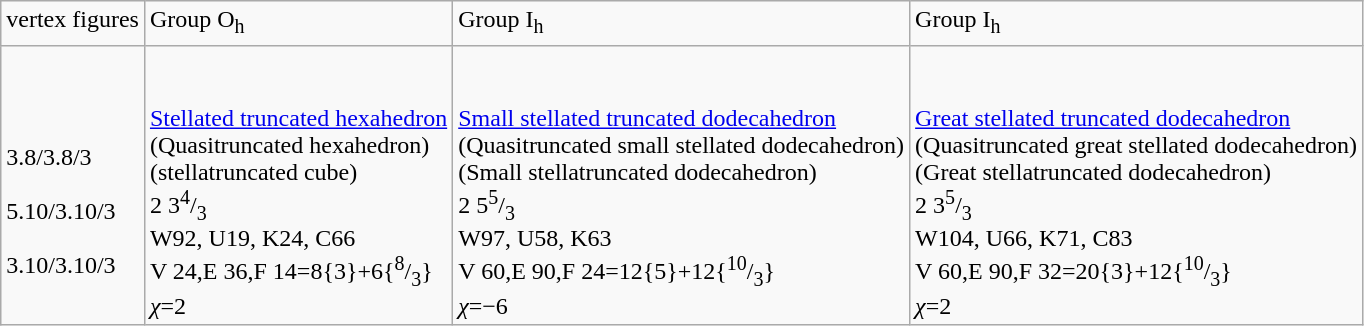<table class="wikitable">
<tr valign="top">
<td>vertex figures</td>
<td>Group O<sub>h</sub></td>
<td>Group I<sub>h</sub></td>
<td>Group I<sub>h</sub></td>
</tr>
<tr>
<td><br><br>3.8/3.8/3<br>
<br>5.10/3.10/3<br>
<br>3.10/3.10/3</td>
<td><br><br>
<a href='#'>Stellated truncated hexahedron</a><br>
(Quasitruncated hexahedron)<br>
(stellatruncated cube)<br>
2 3<sup>4</sup>/<sub>3</sub> <br>
W92, U19, K24, C66<br>
V 24,E 36,F 14=8{3}+6{<sup>8</sup>/<sub>3</sub>}
<br><em>χ</em>=2</td>
<td><br><br>
<a href='#'>Small stellated truncated dodecahedron</a><br>
(Quasitruncated small stellated dodecahedron)<br>
(Small stellatruncated dodecahedron)<br>
2 5<sup>5</sup>/<sub>3</sub><br>
W97, U58, K63<br>
V 60,E 90,F 24=12{5}+12{<sup>10</sup>/<sub>3</sub>}
<br><em>χ</em>=−6</td>
<td><br><br>
<a href='#'>Great stellated truncated dodecahedron</a><br>
(Quasitruncated great stellated dodecahedron)<br>
(Great stellatruncated dodecahedron)<br>
2 3<sup>5</sup>/<sub>3</sub><br>
W104, U66, K71, C83<br>
V 60,E 90,F 32=20{3}+12{<sup>10</sup>/<sub>3</sub>}
<br><em>χ</em>=2</td>
</tr>
</table>
